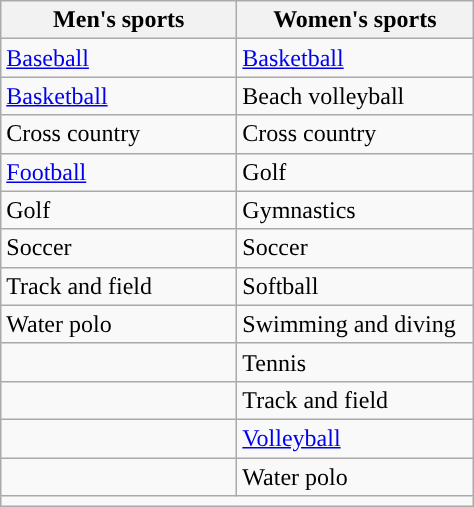<table class="wikitable" style= " ">
<tr>
<th width=150px>Men's sports</th>
<th width=150px>Women's sports</th>
</tr>
<tr>
<td><a href='#'>Baseball</a></td>
<td><a href='#'>Basketball</a></td>
</tr>
<tr>
<td><a href='#'>Basketball</a></td>
<td>Beach volleyball</td>
</tr>
<tr>
<td>Cross country</td>
<td>Cross country</td>
</tr>
<tr>
<td><a href='#'>Football</a></td>
<td>Golf</td>
</tr>
<tr>
<td>Golf</td>
<td>Gymnastics</td>
</tr>
<tr>
<td>Soccer</td>
<td>Soccer</td>
</tr>
<tr>
<td>Track and field</td>
<td>Softball</td>
</tr>
<tr>
<td>Water polo</td>
<td>Swimming and diving</td>
</tr>
<tr>
<td></td>
<td>Tennis</td>
</tr>
<tr>
<td></td>
<td>Track and field</td>
</tr>
<tr>
<td></td>
<td><a href='#'>Volleyball</a></td>
</tr>
<tr>
<td></td>
<td>Water polo</td>
</tr>
<tr>
<td colspan="2"></td>
</tr>
</table>
